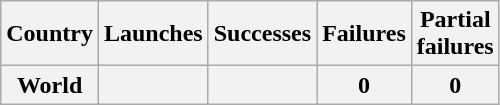<table class="wikitable sortable" style="text-align:center;">
<tr>
<th colspan=2>Country</th>
<th>Launches</th>
<th>Successes</th>
<th>Failures</th>
<th>Partial <br> failures<br></th>
</tr>
<tr class="sortbottom">
<th colspan="2">World</th>
<th></th>
<th></th>
<th>0</th>
<th>0</th>
</tr>
</table>
